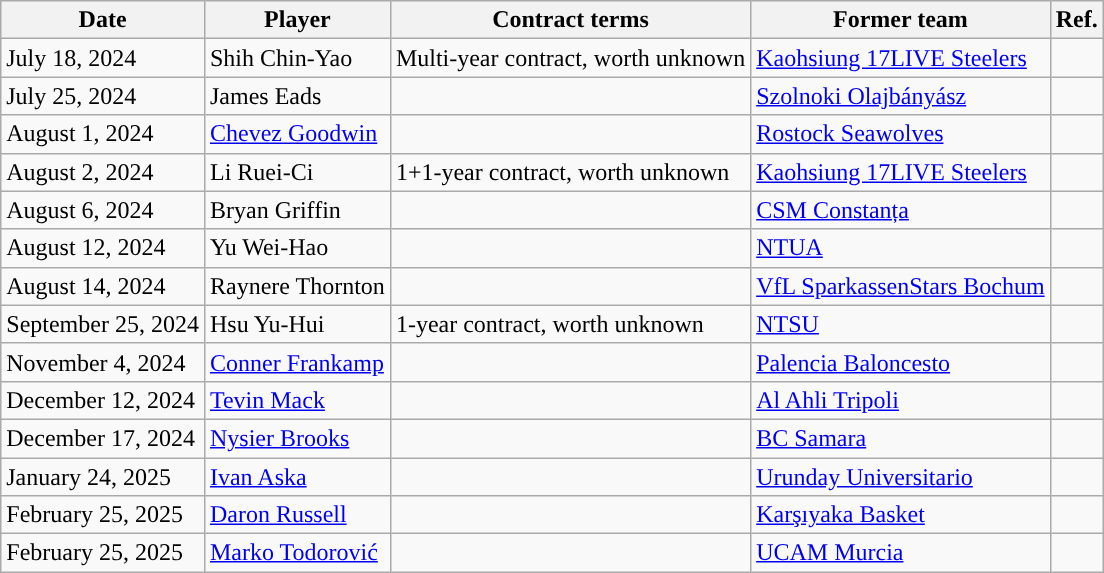<table class="wikitable">
<tr>
<th>Date</th>
<th>Player</th>
<th>Contract terms</th>
<th>Former team</th>
<th>Ref.</th>
</tr>
<tr>
<td>July 18, 2024</td>
<td>Shih Chin-Yao</td>
<td>Multi-year contract, worth unknown</td>
<td> <a href='#'>Kaohsiung 17LIVE Steelers</a></td>
<td></td>
</tr>
<tr>
<td>July 25, 2024</td>
<td>James Eads</td>
<td></td>
<td> <a href='#'>Szolnoki Olajbányász</a></td>
<td></td>
</tr>
<tr>
<td>August 1, 2024</td>
<td><a href='#'>Chevez Goodwin</a></td>
<td></td>
<td> <a href='#'>Rostock Seawolves</a></td>
<td></td>
</tr>
<tr>
<td>August 2, 2024</td>
<td>Li Ruei-Ci</td>
<td>1+1-year contract, worth unknown</td>
<td> <a href='#'>Kaohsiung 17LIVE Steelers</a></td>
<td></td>
</tr>
<tr>
<td>August 6, 2024</td>
<td>Bryan Griffin</td>
<td></td>
<td> <a href='#'>CSM Constanța</a></td>
<td></td>
</tr>
<tr>
<td>August 12, 2024</td>
<td>Yu Wei-Hao</td>
<td></td>
<td> <a href='#'>NTUA</a></td>
<td></td>
</tr>
<tr>
<td>August 14, 2024</td>
<td>Raynere Thornton</td>
<td></td>
<td> <a href='#'>VfL SparkassenStars Bochum</a></td>
<td></td>
</tr>
<tr>
<td>September 25, 2024</td>
<td>Hsu Yu-Hui</td>
<td>1-year contract, worth unknown</td>
<td> <a href='#'>NTSU</a></td>
<td></td>
</tr>
<tr>
<td>November 4, 2024</td>
<td><a href='#'>Conner Frankamp</a></td>
<td></td>
<td> <a href='#'>Palencia Baloncesto</a></td>
<td></td>
</tr>
<tr>
<td>December 12, 2024</td>
<td><a href='#'>Tevin Mack</a></td>
<td></td>
<td> <a href='#'>Al Ahli Tripoli</a></td>
<td></td>
</tr>
<tr>
<td>December 17, 2024</td>
<td><a href='#'>Nysier Brooks</a></td>
<td></td>
<td> <a href='#'>BC Samara</a></td>
<td></td>
</tr>
<tr>
<td>January 24, 2025</td>
<td><a href='#'>Ivan Aska</a></td>
<td></td>
<td> <a href='#'>Urunday Universitario</a></td>
<td></td>
</tr>
<tr>
<td>February 25, 2025</td>
<td><a href='#'>Daron Russell</a></td>
<td></td>
<td> <a href='#'>Karşıyaka Basket</a></td>
<td></td>
</tr>
<tr>
<td>February 25, 2025</td>
<td><a href='#'>Marko Todorović</a></td>
<td></td>
<td> <a href='#'>UCAM Murcia</a></td>
<td></td>
</tr>
</table>
